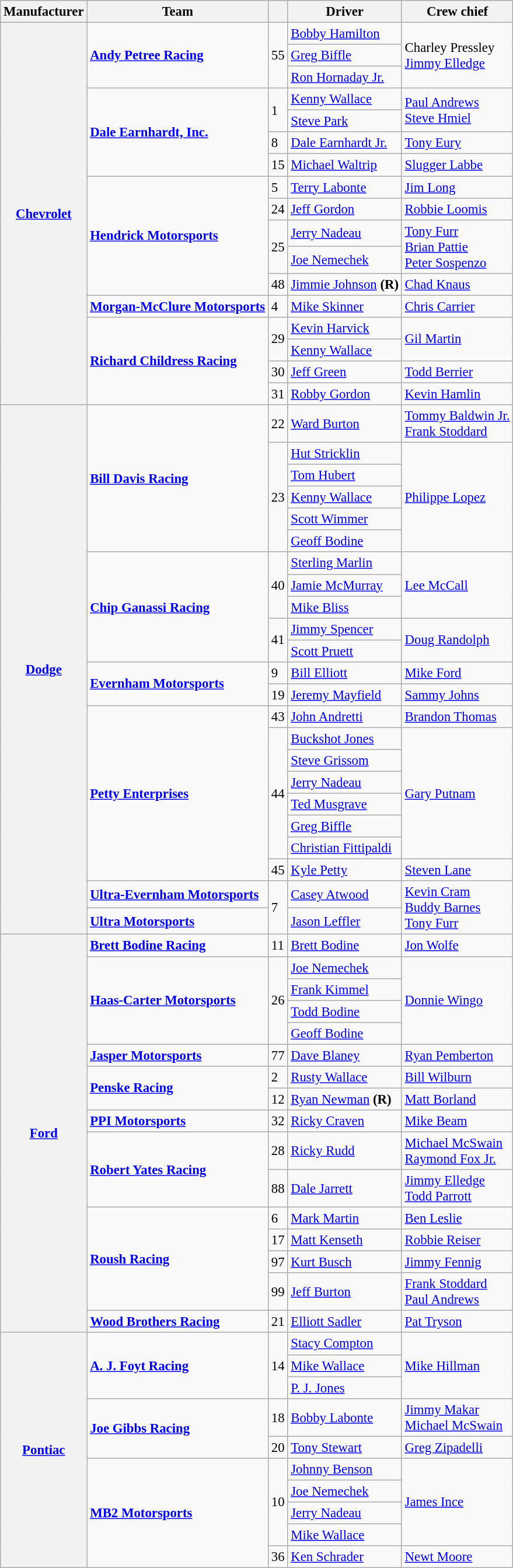<table class="wikitable sortable" style="font-size: 95%;">
<tr>
<th>Manufacturer</th>
<th>Team</th>
<th></th>
<th>Driver</th>
<th>Crew chief</th>
</tr>
<tr>
<th rowspan=17><a href='#'>Chevrolet</a></th>
<td rowspan=3><strong><a href='#'>Andy Petree Racing</a></strong></td>
<td rowspan="3">55</td>
<td><a href='#'>Bobby Hamilton</a> <small></small></td>
<td rowspan=3>Charley Pressley <small></small> <br> <a href='#'>Jimmy Elledge</a> <small></small></td>
</tr>
<tr>
<td><a href='#'>Greg Biffle</a> <small></small></td>
</tr>
<tr>
<td><a href='#'>Ron Hornaday Jr.</a> <small></small></td>
</tr>
<tr>
<td rowspan=4><strong><a href='#'>Dale Earnhardt, Inc.</a></strong></td>
<td rowspan="2">1</td>
<td><a href='#'>Kenny Wallace</a> <small></small></td>
<td rowspan=2><a href='#'>Paul Andrews</a> <small></small> <br> <a href='#'>Steve Hmiel</a> <small></small></td>
</tr>
<tr>
<td><a href='#'>Steve Park</a> <small></small></td>
</tr>
<tr>
<td>8</td>
<td><a href='#'>Dale Earnhardt Jr.</a></td>
<td><a href='#'>Tony Eury</a></td>
</tr>
<tr>
<td>15</td>
<td><a href='#'>Michael Waltrip</a></td>
<td><a href='#'>Slugger Labbe</a></td>
</tr>
<tr>
<td rowspan=5><strong><a href='#'>Hendrick Motorsports</a></strong></td>
<td>5</td>
<td><a href='#'>Terry Labonte</a></td>
<td><a href='#'>Jim Long</a></td>
</tr>
<tr>
<td>24</td>
<td><a href='#'>Jeff Gordon</a></td>
<td><a href='#'>Robbie Loomis</a></td>
</tr>
<tr>
<td rowspan="2">25</td>
<td><a href='#'>Jerry Nadeau</a> <small></small></td>
<td rowspan=2><a href='#'>Tony Furr</a> <small></small> <br> <a href='#'>Brian Pattie</a> <small></small> <br> <a href='#'>Peter Sospenzo</a> <small></small></td>
</tr>
<tr>
<td><a href='#'>Joe Nemechek</a> <small></small></td>
</tr>
<tr>
<td>48</td>
<td><a href='#'>Jimmie Johnson</a> <strong>(R)</strong></td>
<td><a href='#'>Chad Knaus</a></td>
</tr>
<tr>
<td><strong><a href='#'>Morgan-McClure Motorsports</a></strong></td>
<td>4</td>
<td><a href='#'>Mike Skinner</a></td>
<td><a href='#'>Chris Carrier</a></td>
</tr>
<tr>
<td rowspan=4><strong><a href='#'>Richard Childress Racing</a></strong></td>
<td rowspan="2">29</td>
<td><a href='#'>Kevin Harvick</a> <small></small></td>
<td rowspan=2><a href='#'>Gil Martin</a></td>
</tr>
<tr>
<td><a href='#'>Kenny Wallace</a> <small></small></td>
</tr>
<tr>
<td>30</td>
<td><a href='#'>Jeff Green</a></td>
<td><a href='#'>Todd Berrier</a></td>
</tr>
<tr>
<td>31</td>
<td><a href='#'>Robby Gordon</a></td>
<td><a href='#'>Kevin Hamlin</a></td>
</tr>
<tr>
<th rowspan=23><a href='#'>Dodge</a></th>
<td rowspan=6><strong><a href='#'>Bill Davis Racing</a></strong></td>
<td>22</td>
<td><a href='#'>Ward Burton</a></td>
<td><a href='#'>Tommy Baldwin Jr.</a> <small></small> <br> <a href='#'>Frank Stoddard</a> <small></small></td>
</tr>
<tr>
<td rowspan="5">23</td>
<td><a href='#'>Hut Stricklin</a> <small></small></td>
<td rowspan=5><a href='#'>Philippe Lopez</a></td>
</tr>
<tr>
<td><a href='#'>Tom Hubert</a> <small></small></td>
</tr>
<tr>
<td><a href='#'>Kenny Wallace</a> <small></small></td>
</tr>
<tr>
<td><a href='#'>Scott Wimmer</a> <small></small></td>
</tr>
<tr>
<td><a href='#'>Geoff Bodine</a> <small></small></td>
</tr>
<tr>
<td rowspan=5><strong><a href='#'>Chip Ganassi Racing</a></strong></td>
<td rowspan="3">40</td>
<td><a href='#'>Sterling Marlin</a> <small></small></td>
<td rowspan=3><a href='#'>Lee McCall</a></td>
</tr>
<tr>
<td><a href='#'>Jamie McMurray</a> <small></small></td>
</tr>
<tr>
<td><a href='#'>Mike Bliss</a> <small></small></td>
</tr>
<tr>
<td rowspan="2">41</td>
<td><a href='#'>Jimmy Spencer</a> <small></small></td>
<td rowspan=2><a href='#'>Doug Randolph</a></td>
</tr>
<tr>
<td><a href='#'>Scott Pruett</a> <small></small></td>
</tr>
<tr>
<td rowspan=2><strong><a href='#'>Evernham Motorsports</a></strong></td>
<td>9</td>
<td><a href='#'>Bill Elliott</a></td>
<td><a href='#'>Mike Ford</a></td>
</tr>
<tr>
<td>19</td>
<td><a href='#'>Jeremy Mayfield</a></td>
<td><a href='#'>Sammy Johns</a></td>
</tr>
<tr>
<td rowspan=8><strong><a href='#'>Petty Enterprises</a></strong></td>
<td>43</td>
<td><a href='#'>John Andretti</a></td>
<td><a href='#'>Brandon Thomas</a></td>
</tr>
<tr>
<td rowspan="6">44</td>
<td><a href='#'>Buckshot Jones</a> <small></small></td>
<td rowspan=6><a href='#'>Gary Putnam</a></td>
</tr>
<tr>
<td><a href='#'>Steve Grissom</a> <small></small></td>
</tr>
<tr>
<td><a href='#'>Jerry Nadeau</a> <small></small></td>
</tr>
<tr>
<td><a href='#'>Ted Musgrave</a> <small></small></td>
</tr>
<tr>
<td><a href='#'>Greg Biffle</a> <small></small></td>
</tr>
<tr>
<td><a href='#'>Christian Fittipaldi</a> <small></small></td>
</tr>
<tr>
<td>45</td>
<td><a href='#'>Kyle Petty</a></td>
<td><a href='#'>Steven Lane</a></td>
</tr>
<tr>
<td><strong><a href='#'>Ultra-Evernham Motorsports</a></strong></td>
<td rowspan="2">7</td>
<td><a href='#'>Casey Atwood</a> <small></small></td>
<td rowspan=2><a href='#'>Kevin Cram</a> <small></small> <br> <a href='#'>Buddy Barnes</a> <small></small> <br> <a href='#'>Tony Furr</a> <small></small></td>
</tr>
<tr>
<td><strong><a href='#'>Ultra Motorsports</a></strong></td>
<td><a href='#'>Jason Leffler</a> <small></small></td>
</tr>
<tr>
<th rowspan=16><a href='#'>Ford</a></th>
<td><strong><a href='#'>Brett Bodine Racing</a></strong></td>
<td>11</td>
<td><a href='#'>Brett Bodine</a></td>
<td><a href='#'>Jon Wolfe</a></td>
</tr>
<tr>
<td rowspan=4><strong><a href='#'>Haas-Carter Motorsports</a></strong></td>
<td rowspan="4">26</td>
<td><a href='#'>Joe Nemechek</a> <small></small></td>
<td rowspan=4><a href='#'>Donnie Wingo</a></td>
</tr>
<tr>
<td><a href='#'>Frank Kimmel</a> <small></small></td>
</tr>
<tr>
<td><a href='#'>Todd Bodine</a> <small></small></td>
</tr>
<tr>
<td><a href='#'>Geoff Bodine</a> <small></small></td>
</tr>
<tr>
<td><strong><a href='#'>Jasper Motorsports</a></strong></td>
<td>77</td>
<td><a href='#'>Dave Blaney</a></td>
<td><a href='#'>Ryan Pemberton</a></td>
</tr>
<tr>
<td rowspan=2><strong><a href='#'>Penske Racing</a></strong></td>
<td>2</td>
<td><a href='#'>Rusty Wallace</a></td>
<td><a href='#'>Bill Wilburn</a></td>
</tr>
<tr>
<td>12</td>
<td><a href='#'>Ryan Newman</a> <strong>(R)</strong></td>
<td><a href='#'>Matt Borland</a></td>
</tr>
<tr>
<td><strong><a href='#'>PPI Motorsports</a></strong></td>
<td>32</td>
<td><a href='#'>Ricky Craven</a></td>
<td><a href='#'>Mike Beam</a></td>
</tr>
<tr>
<td rowspan=2><strong><a href='#'>Robert Yates Racing</a></strong></td>
<td>28</td>
<td><a href='#'>Ricky Rudd</a></td>
<td><a href='#'>Michael McSwain</a> <small></small><br> <a href='#'>Raymond Fox Jr.</a> <small></small></td>
</tr>
<tr>
<td>88</td>
<td><a href='#'>Dale Jarrett</a></td>
<td><a href='#'>Jimmy Elledge</a> <small></small> <br> <a href='#'>Todd Parrott</a> <small></small></td>
</tr>
<tr>
<td rowspan=4><strong><a href='#'>Roush Racing</a></strong></td>
<td>6</td>
<td><a href='#'>Mark Martin</a></td>
<td><a href='#'>Ben Leslie</a></td>
</tr>
<tr>
<td>17</td>
<td><a href='#'>Matt Kenseth</a></td>
<td><a href='#'>Robbie Reiser</a></td>
</tr>
<tr>
<td>97</td>
<td><a href='#'>Kurt Busch</a></td>
<td><a href='#'>Jimmy Fennig</a></td>
</tr>
<tr>
<td>99</td>
<td><a href='#'>Jeff Burton</a></td>
<td><a href='#'>Frank Stoddard</a> <small></small> <br> <a href='#'>Paul Andrews</a> <small></small></td>
</tr>
<tr>
<td><strong><a href='#'>Wood Brothers Racing</a></strong></td>
<td>21</td>
<td><a href='#'>Elliott Sadler</a></td>
<td><a href='#'>Pat Tryson</a></td>
</tr>
<tr>
<th rowspan=10><a href='#'>Pontiac</a></th>
<td rowspan=3><strong><a href='#'>A. J. Foyt Racing</a></strong></td>
<td rowspan="3">14</td>
<td><a href='#'>Stacy Compton</a> <small></small></td>
<td rowspan=3><a href='#'>Mike Hillman</a></td>
</tr>
<tr>
<td><a href='#'>Mike Wallace</a> <small></small></td>
</tr>
<tr>
<td><a href='#'>P. J. Jones</a> <small></small></td>
</tr>
<tr>
<td rowspan=2><strong><a href='#'>Joe Gibbs Racing</a></strong></td>
<td>18</td>
<td><a href='#'>Bobby Labonte</a></td>
<td><a href='#'>Jimmy Makar</a> <small></small><br> <a href='#'>Michael McSwain</a> <small></small></td>
</tr>
<tr>
<td>20</td>
<td><a href='#'>Tony Stewart</a></td>
<td><a href='#'>Greg Zipadelli</a></td>
</tr>
<tr>
<td rowspan=5><strong><a href='#'>MB2 Motorsports</a></strong></td>
<td rowspan="4">10</td>
<td><a href='#'>Johnny Benson</a> <small></small></td>
<td rowspan=4><a href='#'>James Ince</a></td>
</tr>
<tr>
<td><a href='#'>Joe Nemechek</a> <small></small></td>
</tr>
<tr>
<td><a href='#'>Jerry Nadeau</a> <small></small></td>
</tr>
<tr>
<td><a href='#'>Mike Wallace</a> <small></small></td>
</tr>
<tr>
<td>36</td>
<td><a href='#'>Ken Schrader</a></td>
<td><a href='#'>Newt Moore</a></td>
</tr>
</table>
